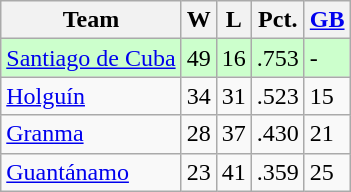<table class="wikitable">
<tr>
<th>Team</th>
<th>W</th>
<th>L</th>
<th>Pct.</th>
<th><a href='#'>GB</a></th>
</tr>
<tr style="background-color:#ccffcc;">
<td><a href='#'>Santiago de Cuba</a></td>
<td>49</td>
<td>16</td>
<td>.753</td>
<td>-</td>
</tr>
<tr>
<td><a href='#'>Holguín</a></td>
<td>34</td>
<td>31</td>
<td>.523</td>
<td>15</td>
</tr>
<tr>
<td><a href='#'>Granma</a></td>
<td>28</td>
<td>37</td>
<td>.430</td>
<td>21</td>
</tr>
<tr>
<td><a href='#'>Guantánamo</a></td>
<td>23</td>
<td>41</td>
<td>.359</td>
<td>25</td>
</tr>
</table>
